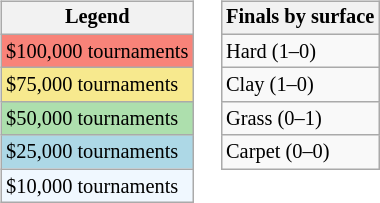<table>
<tr valign=top>
<td><br><table class=wikitable style="font-size:85%">
<tr>
<th>Legend</th>
</tr>
<tr style="background:#f88379;">
<td>$100,000 tournaments</td>
</tr>
<tr style="background:#f7e98e;">
<td>$75,000 tournaments</td>
</tr>
<tr style="background:#addfad;">
<td>$50,000 tournaments</td>
</tr>
<tr style="background:lightblue;">
<td>$25,000 tournaments</td>
</tr>
<tr style="background:#f0f8ff;">
<td>$10,000 tournaments</td>
</tr>
</table>
</td>
<td><br><table class=wikitable style="font-size:85%">
<tr>
<th>Finals by surface</th>
</tr>
<tr>
<td>Hard (1–0)</td>
</tr>
<tr>
<td>Clay (1–0)</td>
</tr>
<tr>
<td>Grass (0–1)</td>
</tr>
<tr>
<td>Carpet (0–0)</td>
</tr>
</table>
</td>
</tr>
</table>
